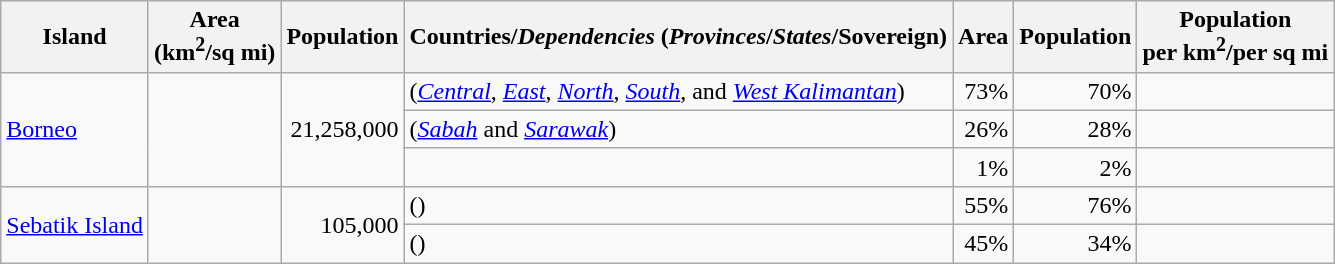<table class="wikitable sortable" style="text-align:left">
<tr>
<th scope="col">Island</th>
<th scope="col" data-sort-type="number">Area <br>(km<sup>2</sup>/sq mi)</th>
<th scope="col" data-sort-type="number">Population</th>
<th scope="col" class="unsortable">Countries/<em>Dependencies</em> (<em>Provinces</em>/<em>States</em>/Sovereign)</th>
<th scope="col" class="unsortable">Area</th>
<th scope="col" class="unsortable">Population</th>
<th scope="col" data-sort-type="number" class="unsortable">Population<br>per km<sup>2</sup>/per sq mi</th>
</tr>
<tr>
<td rowspan=3><a href='#'>Borneo</a></td>
<td rowspan=3 align=right><br></td>
<td rowspan=3 align=right>21,258,000</td>
<td> (<em><a href='#'>Central</a></em>, <em><a href='#'>East</a></em>, <em><a href='#'>North</a></em>, <em><a href='#'>South</a></em>, and <em><a href='#'>West Kalimantan</a></em>)</td>
<td align=right>73%</td>
<td align=right>70%</td>
<td align=right></td>
</tr>
<tr>
<td> (<em><a href='#'>Sabah</a></em> and <em><a href='#'>Sarawak</a></em>)</td>
<td align=right>26%</td>
<td align=right>28%</td>
<td align=right></td>
</tr>
<tr>
<td></td>
<td align=right>1%</td>
<td align=right>2%</td>
<td align=right></td>
</tr>
<tr>
<td rowspan=2><a href='#'>Sebatik Island</a></td>
<td rowspan=2 align=right><br></td>
<td rowspan=2 align=right>105,000</td>
<td> (<em></em>)</td>
<td align=right>55%</td>
<td align=right>76%</td>
<td align=right></td>
</tr>
<tr>
<td> (<em></em>)</td>
<td align=right>45%</td>
<td align=right>34%</td>
<td align=right></td>
</tr>
</table>
